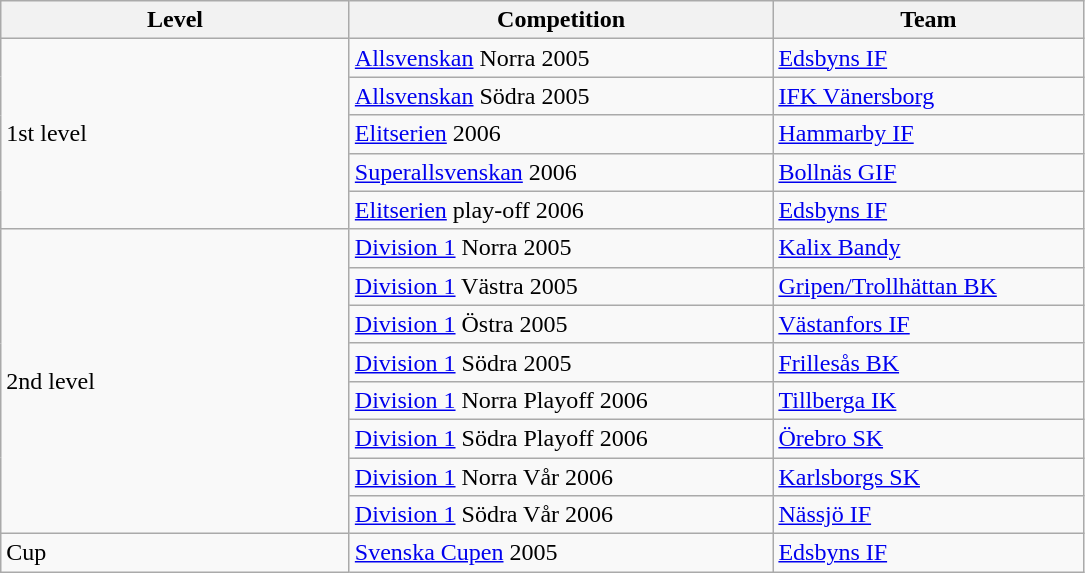<table class="wikitable" style="text-align: left">
<tr>
<th style="width: 225px;">Level</th>
<th style="width: 275px;">Competition</th>
<th style="width: 200px;">Team</th>
</tr>
<tr>
<td rowspan="5">1st level</td>
<td><a href='#'>Allsvenskan</a> Norra 2005</td>
<td><a href='#'>Edsbyns IF</a></td>
</tr>
<tr>
<td><a href='#'>Allsvenskan</a> Södra 2005</td>
<td><a href='#'>IFK Vänersborg</a></td>
</tr>
<tr>
<td><a href='#'>Elitserien</a> 2006</td>
<td><a href='#'>Hammarby IF</a></td>
</tr>
<tr>
<td><a href='#'>Superallsvenskan</a> 2006</td>
<td><a href='#'>Bollnäs GIF</a></td>
</tr>
<tr>
<td><a href='#'>Elitserien</a> play-off 2006</td>
<td><a href='#'>Edsbyns IF</a></td>
</tr>
<tr>
<td rowspan="8">2nd level</td>
<td><a href='#'>Division 1</a> Norra 2005</td>
<td><a href='#'>Kalix Bandy</a></td>
</tr>
<tr>
<td><a href='#'>Division 1</a> Västra 2005</td>
<td><a href='#'>Gripen/Trollhättan BK</a></td>
</tr>
<tr>
<td><a href='#'>Division 1</a> Östra 2005</td>
<td><a href='#'>Västanfors IF</a></td>
</tr>
<tr>
<td><a href='#'>Division 1</a> Södra 2005</td>
<td><a href='#'>Frillesås BK</a></td>
</tr>
<tr>
<td><a href='#'>Division 1</a> Norra Playoff 2006</td>
<td><a href='#'>Tillberga IK</a></td>
</tr>
<tr>
<td><a href='#'>Division 1</a> Södra Playoff 2006</td>
<td><a href='#'>Örebro SK</a></td>
</tr>
<tr>
<td><a href='#'>Division 1</a> Norra Vår 2006</td>
<td><a href='#'>Karlsborgs SK</a></td>
</tr>
<tr>
<td><a href='#'>Division 1</a> Södra Vår 2006</td>
<td><a href='#'>Nässjö IF</a></td>
</tr>
<tr>
<td>Cup</td>
<td><a href='#'>Svenska Cupen</a> 2005</td>
<td><a href='#'>Edsbyns IF</a></td>
</tr>
</table>
